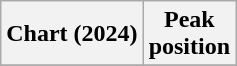<table class="wikitable sortable plainrowheaders" style="text-align:center">
<tr>
<th scope="col">Chart (2024)</th>
<th scope="col">Peak<br>position</th>
</tr>
<tr>
</tr>
</table>
